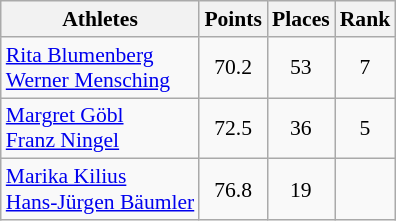<table class="wikitable" border="1" style="font-size:90%">
<tr>
<th>Athletes</th>
<th>Points</th>
<th>Places</th>
<th>Rank</th>
</tr>
<tr align=center>
<td align=left><a href='#'>Rita Blumenberg</a><br><a href='#'>Werner Mensching</a></td>
<td>70.2</td>
<td>53</td>
<td>7</td>
</tr>
<tr align=center>
<td align=left><a href='#'>Margret Göbl</a><br><a href='#'>Franz Ningel</a></td>
<td>72.5</td>
<td>36</td>
<td>5</td>
</tr>
<tr align=center>
<td align=left><a href='#'>Marika Kilius</a><br><a href='#'>Hans-Jürgen Bäumler</a></td>
<td>76.8</td>
<td>19</td>
<td></td>
</tr>
</table>
